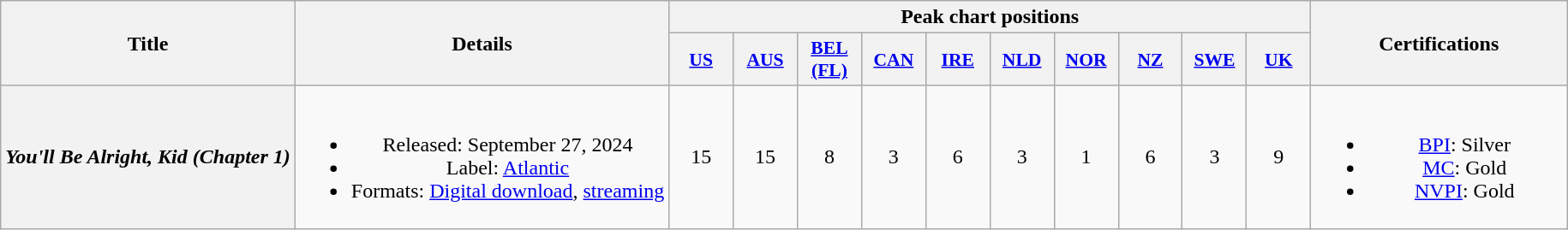<table class="wikitable plainrowheaders" style="text-align:center;" border="1">
<tr>
<th scope="col" rowspan="2">Title</th>
<th scope="col" rowspan="2">Details</th>
<th scope="col" colspan="10">Peak chart positions</th>
<th scope="col" rowspan="2" style="width:12em;">Certifications</th>
</tr>
<tr>
<th scope="col" style="width:3em;font-size:90%;"><a href='#'>US</a><br></th>
<th scope="col" style="width:3em;font-size:90%;"><a href='#'>AUS</a><br></th>
<th scope="col" style="width:3em;font-size:90%;"><a href='#'>BEL<br>(FL)</a><br></th>
<th scope="col" style="width:3em;font-size:90%;"><a href='#'>CAN</a><br></th>
<th scope="col" style="width:3em;font-size:90%;"><a href='#'>IRE</a><br></th>
<th scope="col" style="width:3em;font-size:90%;"><a href='#'>NLD</a><br></th>
<th scope="col" style="width:3em;font-size:90%;"><a href='#'>NOR</a><br></th>
<th scope="col" style="width:3em;font-size:90%;"><a href='#'>NZ</a><br></th>
<th scope="col" style="width:3em;font-size:90%;"><a href='#'>SWE</a><br></th>
<th scope="col" style="width:3em;font-size:90%;"><a href='#'>UK</a><br></th>
</tr>
<tr>
<th scope="row"><em>You'll Be Alright, Kid (Chapter 1)</em></th>
<td><br><ul><li>Released: September 27, 2024</li><li>Label: <a href='#'>Atlantic</a></li><li>Formats: <a href='#'>Digital download</a>, <a href='#'>streaming</a></li></ul></td>
<td>15</td>
<td>15</td>
<td>8</td>
<td>3</td>
<td>6</td>
<td>3</td>
<td>1</td>
<td>6<br></td>
<td>3</td>
<td>9</td>
<td><br><ul><li><a href='#'>BPI</a>: Silver</li><li><a href='#'>MC</a>: Gold</li><li><a href='#'>NVPI</a>: Gold</li></ul></td>
</tr>
</table>
